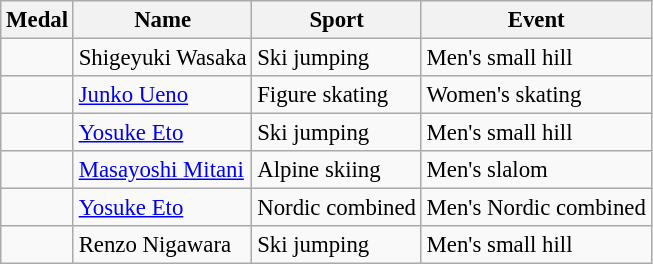<table class="wikitable sortable" style="font-size: 95%;">
<tr>
<th>Medal</th>
<th>Name</th>
<th>Sport</th>
<th>Event</th>
</tr>
<tr>
<td></td>
<td>Shigeyuki Wasaka</td>
<td>Ski jumping</td>
<td>Men's small hill</td>
</tr>
<tr>
<td></td>
<td><a href='#'>Junko Ueno</a></td>
<td>Figure skating</td>
<td>Women's skating</td>
</tr>
<tr>
<td></td>
<td><a href='#'>Yosuke Eto</a></td>
<td>Ski jumping</td>
<td>Men's small hill</td>
</tr>
<tr>
<td></td>
<td><a href='#'>Masayoshi Mitani</a></td>
<td>Alpine skiing</td>
<td>Men's slalom</td>
</tr>
<tr>
<td></td>
<td><a href='#'>Yosuke Eto</a></td>
<td>Nordic combined</td>
<td>Men's Nordic combined</td>
</tr>
<tr>
<td></td>
<td>Renzo Nigawara</td>
<td>Ski jumping</td>
<td>Men's small hill</td>
</tr>
</table>
